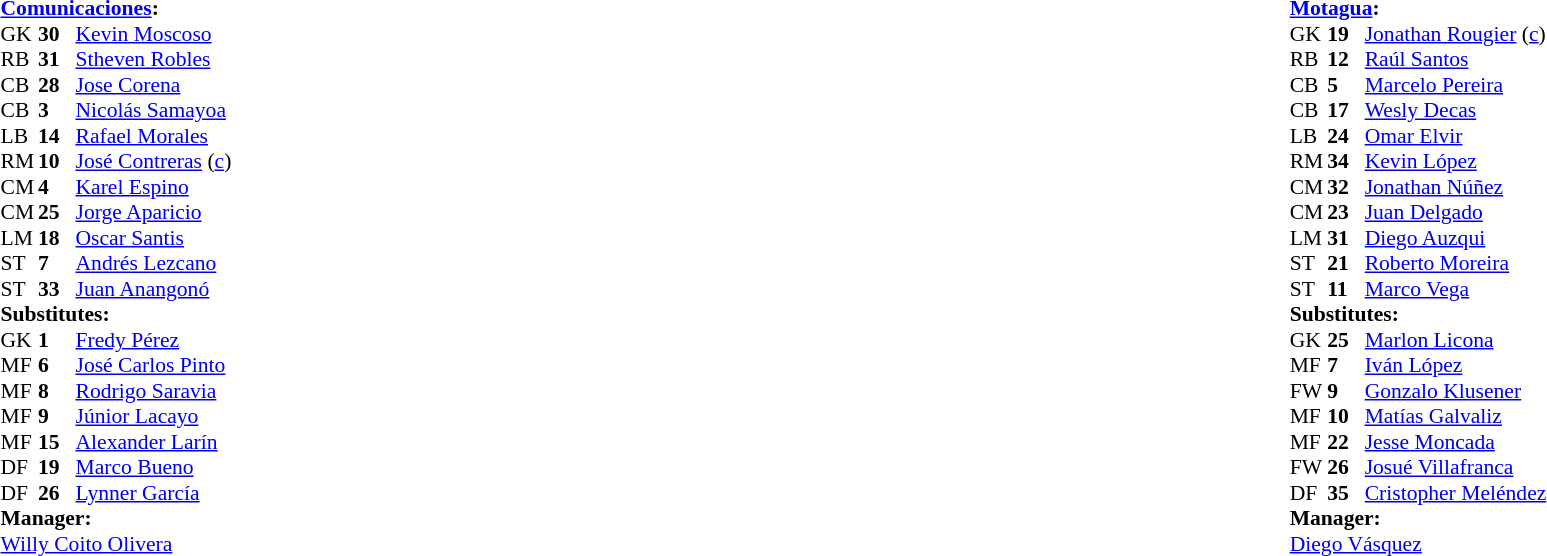<table style="width:100%;">
<tr>
<td style="vertical-align:top; width:40%;"><br><table style="font-size: 90%" cellspacing="0" cellpadding="0">
<tr>
<td colspan="4"><strong><a href='#'>Comunicaciones</a>:</strong></td>
</tr>
<tr>
<th width=25></th>
<th width=25></th>
</tr>
<tr>
<td>GK</td>
<td><strong>30</strong></td>
<td> <a href='#'>Kevin Moscoso</a></td>
</tr>
<tr>
<td>RB</td>
<td><strong>31</strong></td>
<td> <a href='#'>Stheven Robles</a></td>
<td></td>
<td></td>
</tr>
<tr>
<td>CB</td>
<td><strong>28</strong></td>
<td> <a href='#'>Jose Corena</a></td>
</tr>
<tr>
<td>CB</td>
<td><strong>3</strong></td>
<td> <a href='#'>Nicolás Samayoa</a></td>
</tr>
<tr>
<td>LB</td>
<td><strong>14</strong></td>
<td> <a href='#'>Rafael Morales</a></td>
</tr>
<tr>
<td>RM</td>
<td><strong>10</strong></td>
<td> <a href='#'>José Contreras</a> (<a href='#'>c</a>)</td>
</tr>
<tr>
<td>CM</td>
<td><strong>4</strong></td>
<td> <a href='#'>Karel Espino</a></td>
<td></td>
<td></td>
</tr>
<tr>
<td>CM</td>
<td><strong>25</strong></td>
<td> <a href='#'>Jorge Aparicio</a></td>
</tr>
<tr>
<td>LM</td>
<td><strong>18</strong></td>
<td> <a href='#'>Oscar Santis</a></td>
<td></td>
<td></td>
</tr>
<tr>
<td>ST</td>
<td><strong>7</strong></td>
<td> <a href='#'>Andrés Lezcano</a></td>
<td></td>
<td></td>
</tr>
<tr>
<td>ST</td>
<td><strong>33</strong></td>
<td> <a href='#'>Juan Anangonó</a></td>
<td></td>
<td></td>
</tr>
<tr>
<td colspan="3"><strong>Substitutes:</strong></td>
</tr>
<tr>
<td>GK</td>
<td><strong>1</strong></td>
<td> <a href='#'>Fredy Pérez</a></td>
</tr>
<tr>
<td>MF</td>
<td><strong>6</strong></td>
<td> <a href='#'>José Carlos Pinto</a></td>
<td></td>
<td></td>
</tr>
<tr>
<td>MF</td>
<td><strong>8</strong></td>
<td> <a href='#'>Rodrigo Saravia</a></td>
<td></td>
<td></td>
</tr>
<tr>
<td>MF</td>
<td><strong>9</strong></td>
<td> <a href='#'>Júnior Lacayo</a></td>
<td></td>
<td></td>
</tr>
<tr>
<td>MF</td>
<td><strong>15</strong></td>
<td> <a href='#'>Alexander Larín</a></td>
<td></td>
<td></td>
</tr>
<tr>
<td>DF</td>
<td><strong>19</strong></td>
<td> <a href='#'>Marco Bueno</a></td>
<td></td>
<td></td>
</tr>
<tr>
<td>DF</td>
<td><strong>26</strong></td>
<td> <a href='#'>Lynner García</a></td>
</tr>
<tr>
<td colspan=3><strong>Manager:</strong><br> <a href='#'>Willy Coito Olivera</a></td>
</tr>
<tr>
<td colspan=4></td>
</tr>
</table>
</td>
<td valign="top"></td>
<td style="vertical-align:top; width:50%;"><br><table cellspacing="0" cellpadding="0" style="font-size:90%; margin:auto;">
<tr>
<td colspan="4"><strong><a href='#'>Motagua</a>:</strong></td>
</tr>
<tr>
<th width=25></th>
<th width=25></th>
</tr>
<tr>
<td>GK</td>
<td><strong>19</strong></td>
<td> <a href='#'>Jonathan Rougier</a> (<a href='#'>c</a>)</td>
</tr>
<tr>
<td>RB</td>
<td><strong>12</strong></td>
<td> <a href='#'>Raúl Santos</a></td>
</tr>
<tr>
<td>CB</td>
<td><strong>5</strong></td>
<td> <a href='#'>Marcelo Pereira</a></td>
<td></td>
<td></td>
</tr>
<tr>
<td>CB</td>
<td><strong>17</strong></td>
<td> <a href='#'>Wesly Decas</a></td>
</tr>
<tr>
<td>LB</td>
<td><strong>24</strong></td>
<td> <a href='#'>Omar Elvir </a></td>
</tr>
<tr>
<td>RM</td>
<td><strong>34</strong></td>
<td> <a href='#'>Kevin López</a></td>
</tr>
<tr>
<td>CM</td>
<td><strong>32</strong></td>
<td> <a href='#'>Jonathan Núñez</a></td>
</tr>
<tr>
<td>CM</td>
<td><strong>23</strong></td>
<td> <a href='#'>Juan Delgado</a></td>
<td></td>
<td></td>
</tr>
<tr>
<td>LM</td>
<td><strong>31</strong></td>
<td> <a href='#'>Diego Auzqui</a></td>
<td></td>
<td></td>
</tr>
<tr>
<td>ST</td>
<td><strong>21</strong></td>
<td> <a href='#'>Roberto Moreira</a></td>
<td></td>
<td></td>
</tr>
<tr>
<td>ST</td>
<td><strong>11</strong></td>
<td> <a href='#'>Marco Vega</a></td>
<td></td>
<td></td>
</tr>
<tr>
<td colspan="3"><strong>Substitutes:</strong></td>
</tr>
<tr>
<td>GK</td>
<td><strong>25</strong></td>
<td> <a href='#'>Marlon Licona</a></td>
</tr>
<tr>
<td>MF</td>
<td><strong>7</strong></td>
<td> <a href='#'>Iván López</a></td>
<td></td>
<td></td>
</tr>
<tr>
<td>FW</td>
<td><strong>9</strong></td>
<td> <a href='#'>Gonzalo Klusener</a></td>
<td></td>
<td></td>
</tr>
<tr>
<td>MF</td>
<td><strong>10</strong></td>
<td> <a href='#'>Matías Galvaliz</a></td>
</tr>
<tr>
<td>MF</td>
<td><strong>22</strong></td>
<td> <a href='#'>Jesse Moncada</a></td>
<td></td>
<td></td>
</tr>
<tr>
<td>FW</td>
<td><strong>26</strong></td>
<td> <a href='#'>Josué Villafranca</a></td>
<td></td>
<td></td>
</tr>
<tr>
<td>DF</td>
<td><strong>35</strong></td>
<td> <a href='#'>Cristopher Meléndez</a></td>
<td></td>
<td></td>
</tr>
<tr>
<td colspan=3><strong>Manager:</strong><br> <a href='#'>Diego Vásquez</a></td>
</tr>
<tr>
<td colspan=4></td>
</tr>
</table>
</td>
</tr>
</table>
